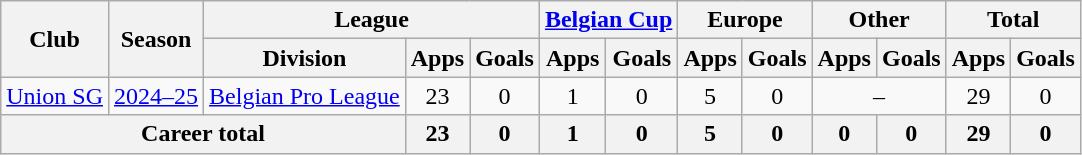<table class="wikitable" style="text-align:center">
<tr>
<th rowspan="2">Club</th>
<th rowspan="2">Season</th>
<th colspan="3">League</th>
<th colspan="2"><a href='#'>Belgian Cup</a></th>
<th colspan="2">Europe</th>
<th colspan="2">Other</th>
<th colspan="2">Total</th>
</tr>
<tr>
<th>Division</th>
<th>Apps</th>
<th>Goals</th>
<th>Apps</th>
<th>Goals</th>
<th>Apps</th>
<th>Goals</th>
<th>Apps</th>
<th>Goals</th>
<th>Apps</th>
<th>Goals</th>
</tr>
<tr>
<td><a href='#'>Union SG</a></td>
<td><a href='#'>2024–25</a></td>
<td><a href='#'>Belgian Pro League</a></td>
<td>23</td>
<td>0</td>
<td>1</td>
<td>0</td>
<td>5</td>
<td>0</td>
<td colspan="2">–</td>
<td>29</td>
<td>0</td>
</tr>
<tr>
<th colspan="3">Career total</th>
<th>23</th>
<th>0</th>
<th>1</th>
<th>0</th>
<th>5</th>
<th>0</th>
<th>0</th>
<th>0</th>
<th>29</th>
<th>0</th>
</tr>
</table>
